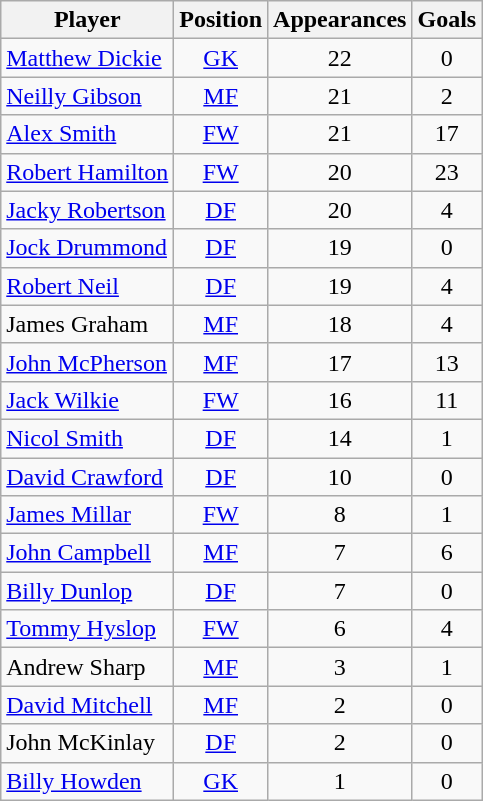<table class="wikitable sortable" style="text-align: center;">
<tr>
<th>Player</th>
<th>Position</th>
<th>Appearances</th>
<th>Goals</th>
</tr>
<tr>
<td align="left"> <a href='#'>Matthew Dickie</a></td>
<td><a href='#'>GK</a></td>
<td>22</td>
<td>0</td>
</tr>
<tr>
<td align="left"> <a href='#'>Neilly Gibson</a></td>
<td><a href='#'>MF</a></td>
<td>21</td>
<td>2</td>
</tr>
<tr>
<td align="left"> <a href='#'>Alex Smith</a></td>
<td><a href='#'>FW</a></td>
<td>21</td>
<td>17</td>
</tr>
<tr>
<td align="left"> <a href='#'>Robert Hamilton</a></td>
<td><a href='#'>FW</a></td>
<td>20</td>
<td>23</td>
</tr>
<tr>
<td align="left"> <a href='#'>Jacky Robertson</a></td>
<td><a href='#'>DF</a></td>
<td>20</td>
<td>4</td>
</tr>
<tr>
<td align="left"> <a href='#'>Jock Drummond</a></td>
<td><a href='#'>DF</a></td>
<td>19</td>
<td>0</td>
</tr>
<tr>
<td align="left"> <a href='#'>Robert Neil</a></td>
<td><a href='#'>DF</a></td>
<td>19</td>
<td>4</td>
</tr>
<tr>
<td align="left"> James Graham</td>
<td><a href='#'>MF</a></td>
<td>18</td>
<td>4</td>
</tr>
<tr>
<td align="left"> <a href='#'>John McPherson</a></td>
<td><a href='#'>MF</a></td>
<td>17</td>
<td>13</td>
</tr>
<tr>
<td align="left"> <a href='#'>Jack Wilkie</a></td>
<td><a href='#'>FW</a></td>
<td>16</td>
<td>11</td>
</tr>
<tr>
<td align="left"> <a href='#'>Nicol Smith</a></td>
<td><a href='#'>DF</a></td>
<td>14</td>
<td>1</td>
</tr>
<tr>
<td align="left"> <a href='#'>David Crawford</a></td>
<td><a href='#'>DF</a></td>
<td>10</td>
<td>0</td>
</tr>
<tr>
<td align="left"> <a href='#'>James Millar</a></td>
<td><a href='#'>FW</a></td>
<td>8</td>
<td>1</td>
</tr>
<tr>
<td align="left"> <a href='#'>John Campbell</a></td>
<td><a href='#'>MF</a></td>
<td>7</td>
<td>6</td>
</tr>
<tr>
<td align="left"> <a href='#'>Billy Dunlop</a></td>
<td><a href='#'>DF</a></td>
<td>7</td>
<td>0</td>
</tr>
<tr>
<td align="left"> <a href='#'>Tommy Hyslop</a></td>
<td><a href='#'>FW</a></td>
<td>6</td>
<td>4</td>
</tr>
<tr>
<td align="left"> Andrew Sharp</td>
<td><a href='#'>MF</a></td>
<td>3</td>
<td>1</td>
</tr>
<tr>
<td align="left"> <a href='#'>David Mitchell</a></td>
<td><a href='#'>MF</a></td>
<td>2</td>
<td>0</td>
</tr>
<tr>
<td align="left"> John McKinlay</td>
<td><a href='#'>DF</a></td>
<td>2</td>
<td>0</td>
</tr>
<tr>
<td align="left"> <a href='#'>Billy Howden</a></td>
<td><a href='#'>GK</a></td>
<td>1</td>
<td>0</td>
</tr>
</table>
